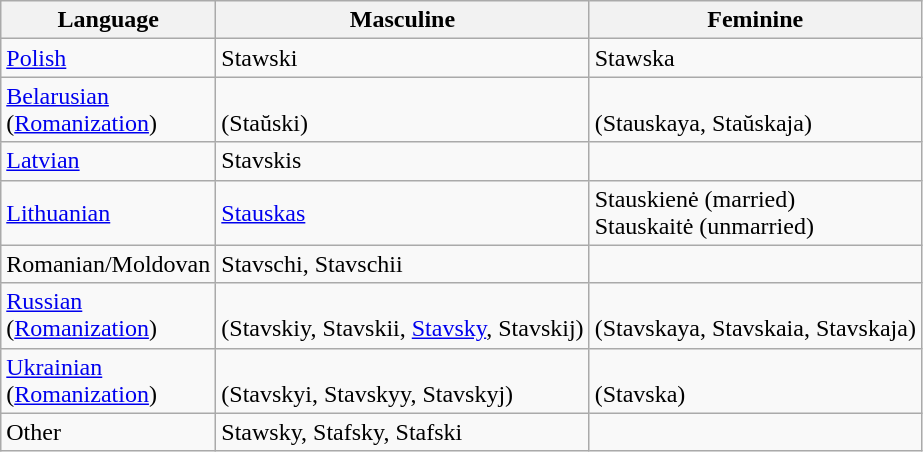<table class="wikitable">
<tr>
<th>Language</th>
<th>Masculine</th>
<th>Feminine</th>
</tr>
<tr>
<td><a href='#'>Polish</a></td>
<td>Stawski</td>
<td>Stawska</td>
</tr>
<tr>
<td><a href='#'>Belarusian</a> <br>(<a href='#'>Romanization</a>)</td>
<td><br>(Staŭski)</td>
<td><br> (Stauskaya, Staŭskaja)</td>
</tr>
<tr>
<td><a href='#'>Latvian</a></td>
<td>Stavskis</td>
<td></td>
</tr>
<tr>
<td><a href='#'>Lithuanian</a></td>
<td><a href='#'>Stauskas</a></td>
<td>Stauskienė (married)<br> Stauskaitė (unmarried)</td>
</tr>
<tr>
<td>Romanian/Moldovan</td>
<td>Stavschi, Stavschii</td>
<td></td>
</tr>
<tr>
<td><a href='#'>Russian</a> <br>(<a href='#'>Romanization</a>)</td>
<td><br> (Stavskiy, Stavskii, <a href='#'>Stavsky</a>, Stavskij)</td>
<td><br> (Stavskaya, Stavskaia, Stavskaja)</td>
</tr>
<tr>
<td><a href='#'>Ukrainian</a> <br>(<a href='#'>Romanization</a>)</td>
<td><br> (Stavskyi, Stavskyy, Stavskyj)</td>
<td><br> (Stavska)</td>
</tr>
<tr>
<td>Other</td>
<td>Stawsky, Stafsky, Stafski</td>
<td></td>
</tr>
</table>
